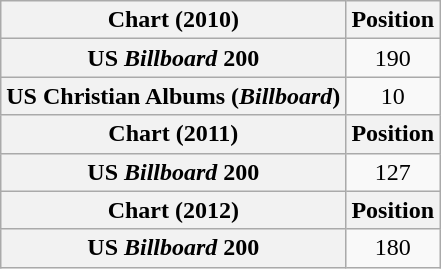<table class="wikitable plainrowheaders" style="text-align:center">
<tr>
<th scope="col">Chart (2010)</th>
<th scope="col">Position</th>
</tr>
<tr>
<th scope="row">US <em>Billboard</em> 200</th>
<td>190</td>
</tr>
<tr>
<th scope="row">US Christian Albums (<em>Billboard</em>)</th>
<td>10</td>
</tr>
<tr>
<th scope="col">Chart (2011)</th>
<th scope="col">Position</th>
</tr>
<tr>
<th scope="row">US <em>Billboard</em> 200</th>
<td>127</td>
</tr>
<tr>
<th scope="col">Chart (2012)</th>
<th scope="col">Position</th>
</tr>
<tr>
<th scope="row">US <em>Billboard</em> 200</th>
<td>180</td>
</tr>
</table>
